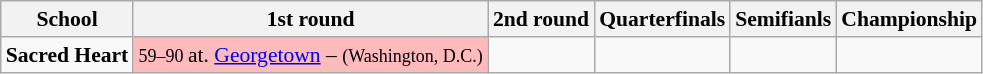<table class="sortable wikitable" style="white-space:nowrap; font-size:90%;">
<tr>
<th>School</th>
<th>1st round</th>
<th>2nd round</th>
<th>Quarterfinals</th>
<th>Semifianls</th>
<th>Championship</th>
</tr>
<tr>
<td><strong>Sacred Heart</strong></td>
<td style="background:#fbb;"><small> 59–90 </small> at. <a href='#'>Georgetown</a> – <small>(Washington, D.C.)</small></td>
<td></td>
<td></td>
<td></td>
<td></td>
</tr>
</table>
